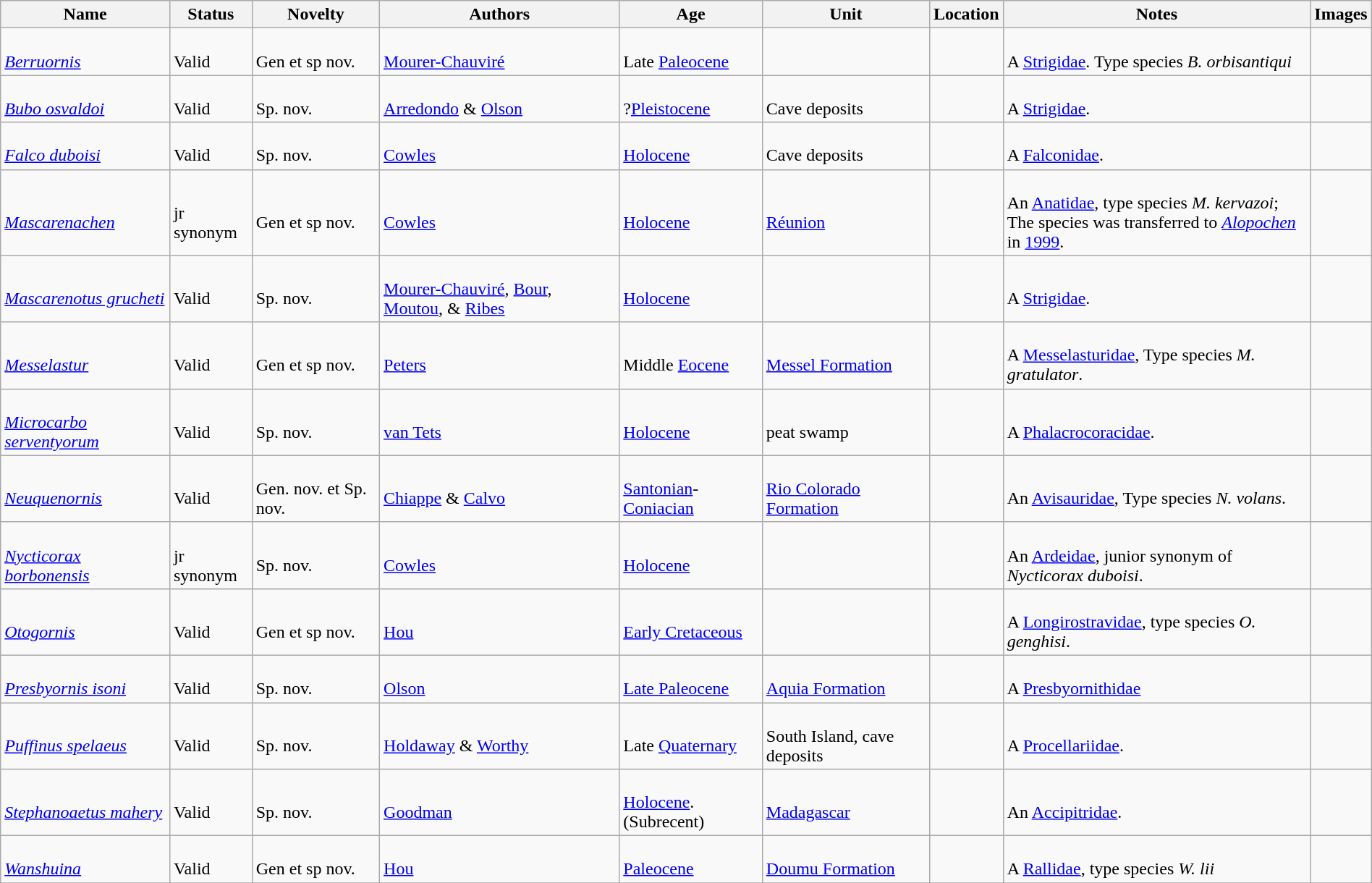<table class="wikitable sortable" align="center" width="100%">
<tr>
<th>Name</th>
<th>Status</th>
<th>Novelty</th>
<th>Authors</th>
<th>Age</th>
<th>Unit</th>
<th>Location</th>
<th>Notes</th>
<th>Images</th>
</tr>
<tr>
<td><br><em><a href='#'>Berruornis</a></em> </td>
<td><br>Valid</td>
<td><br>Gen et sp nov.</td>
<td><br><a href='#'>Mourer-Chauviré</a></td>
<td><br>Late <a href='#'>Paleocene</a></td>
<td></td>
<td><br></td>
<td><br>A <a href='#'>Strigidae</a>. Type species <em>B. orbisantiqui</em></td>
<td></td>
</tr>
<tr>
<td><br><em><a href='#'>Bubo osvaldoi</a></em> </td>
<td><br>Valid</td>
<td><br>Sp. nov.</td>
<td><br><a href='#'>Arredondo</a> & <a href='#'>Olson</a></td>
<td><br>?<a href='#'>Pleistocene</a></td>
<td><br>Cave deposits</td>
<td><br></td>
<td><br>A <a href='#'>Strigidae</a>.</td>
<td></td>
</tr>
<tr>
<td><br><em><a href='#'>Falco duboisi</a></em> </td>
<td><br>Valid</td>
<td><br>Sp. nov.</td>
<td><br><a href='#'>Cowles</a></td>
<td><br><a href='#'>Holocene</a></td>
<td><br>Cave deposits</td>
<td><br></td>
<td><br>A <a href='#'>Falconidae</a>.</td>
<td></td>
</tr>
<tr>
<td><br><em><a href='#'>Mascarenachen</a></em> </td>
<td><br>jr synonym</td>
<td><br>Gen et sp nov.</td>
<td><br><a href='#'>Cowles</a></td>
<td><br><a href='#'>Holocene</a></td>
<td><br><a href='#'>Réunion</a></td>
<td><br></td>
<td><br>An <a href='#'>Anatidae</a>, type species <em>M. kervazoi</em>; <br>The species was transferred to <em><a href='#'>Alopochen</a></em> in <a href='#'>1999</a>.</td>
<td></td>
</tr>
<tr>
<td><br><em><a href='#'>Mascarenotus grucheti</a></em> </td>
<td><br>Valid</td>
<td><br>Sp. nov.</td>
<td><br><a href='#'>Mourer-Chauviré</a>, <a href='#'>Bour</a>, <a href='#'>Moutou</a>, & <a href='#'>Ribes</a></td>
<td><br><a href='#'>Holocene</a></td>
<td></td>
<td><br></td>
<td><br>A <a href='#'>Strigidae</a>.</td>
<td></td>
</tr>
<tr>
<td><br><em><a href='#'>Messelastur</a></em> </td>
<td><br>Valid</td>
<td><br>Gen et sp nov.</td>
<td><br><a href='#'>Peters</a></td>
<td><br>Middle <a href='#'>Eocene</a></td>
<td><br><a href='#'>Messel Formation</a></td>
<td><br><br> </td>
<td><br>A <a href='#'>Messelasturidae</a>, Type species <em>M. gratulator</em>.</td>
<td></td>
</tr>
<tr>
<td><br><em><a href='#'>Microcarbo serventyorum</a></em> </td>
<td><br>Valid</td>
<td><br>Sp. nov.</td>
<td><br><a href='#'>van Tets</a></td>
<td><br><a href='#'>Holocene</a></td>
<td><br>peat swamp</td>
<td><br><br></td>
<td><br>A <a href='#'>Phalacrocoracidae</a>.</td>
<td></td>
</tr>
<tr>
<td><br><em><a href='#'>Neuquenornis</a></em> </td>
<td><br>Valid</td>
<td><br>Gen. nov. et Sp. nov.</td>
<td><br><a href='#'>Chiappe</a> & <a href='#'>Calvo</a></td>
<td><br><a href='#'>Santonian</a>-<a href='#'>Coniacian</a></td>
<td><br><a href='#'>Rio Colorado Formation</a></td>
<td><br></td>
<td><br>An <a href='#'>Avisauridae</a>, Type species <em>N. volans</em>.</td>
<td></td>
</tr>
<tr>
<td><br><em><a href='#'>Nycticorax borbonensis</a></em> </td>
<td><br>jr synonym</td>
<td><br>Sp. nov.</td>
<td><br><a href='#'>Cowles</a></td>
<td><br><a href='#'>Holocene</a></td>
<td></td>
<td><br></td>
<td><br>An <a href='#'>Ardeidae</a>, junior synonym of <em>Nycticorax duboisi</em>.</td>
<td></td>
</tr>
<tr>
<td><br><em><a href='#'>Otogornis</a></em> </td>
<td><br>Valid</td>
<td><br>Gen et sp nov.</td>
<td><br><a href='#'>Hou</a></td>
<td><br><a href='#'>Early Cretaceous</a></td>
<td></td>
<td><br><br></td>
<td><br>A <a href='#'>Longirostravidae</a>, type species <em>O. genghisi</em>.</td>
<td></td>
</tr>
<tr>
<td><br><em><a href='#'>Presbyornis isoni</a></em> </td>
<td><br>Valid</td>
<td><br>Sp. nov.</td>
<td><br><a href='#'>Olson</a></td>
<td><br><a href='#'>Late Paleocene</a></td>
<td><br><a href='#'>Aquia Formation</a></td>
<td><br><br></td>
<td><br>A <a href='#'>Presbyornithidae</a></td>
<td></td>
</tr>
<tr>
<td><br><em><a href='#'>Puffinus spelaeus</a></em> </td>
<td><br>Valid</td>
<td><br>Sp. nov.</td>
<td><br><a href='#'>Holdaway</a> & <a href='#'>Worthy</a></td>
<td><br>Late <a href='#'>Quaternary</a></td>
<td><br>South Island, cave deposits</td>
<td><br></td>
<td><br>A <a href='#'>Procellariidae</a>.</td>
<td></td>
</tr>
<tr>
<td><br><em><a href='#'>Stephanoaetus mahery</a></em> </td>
<td><br>Valid</td>
<td><br>Sp. nov.</td>
<td><br><a href='#'>Goodman</a></td>
<td><br><a href='#'>Holocene</a>. (Subrecent)</td>
<td><br><a href='#'>Madagascar</a></td>
<td><br></td>
<td><br>An <a href='#'>Accipitridae</a>.</td>
<td></td>
</tr>
<tr>
<td><br><em><a href='#'>Wanshuina</a></em> </td>
<td><br>Valid</td>
<td><br>Gen et sp nov.</td>
<td><br><a href='#'>Hou</a></td>
<td><br><a href='#'>Paleocene</a></td>
<td><br><a href='#'>Doumu Formation</a></td>
<td><br></td>
<td><br>A <a href='#'>Rallidae</a>, type species <em>W. lii</em></td>
<td></td>
</tr>
<tr>
</tr>
</table>
